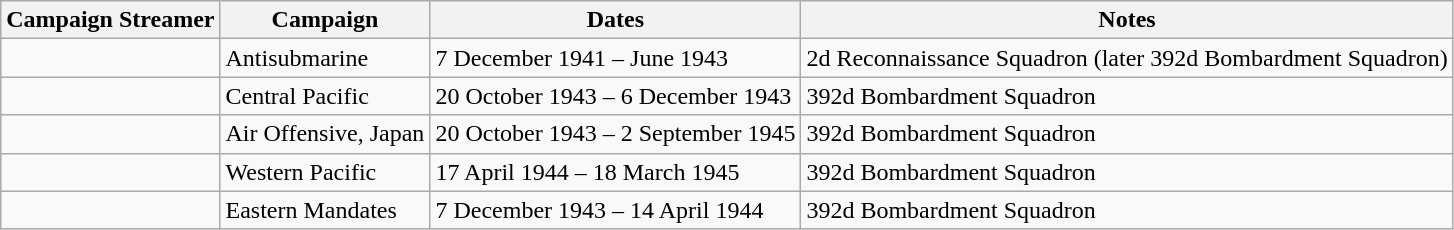<table class="wikitable">
<tr style="background:#efefef;">
<th>Campaign Streamer</th>
<th>Campaign</th>
<th>Dates</th>
<th>Notes</th>
</tr>
<tr>
<td></td>
<td>Antisubmarine</td>
<td>7 December 1941 – June 1943</td>
<td>2d Reconnaissance Squadron (later 392d Bombardment Squadron)</td>
</tr>
<tr>
<td></td>
<td>Central Pacific</td>
<td>20 October 1943 – 6 December 1943</td>
<td>392d Bombardment Squadron</td>
</tr>
<tr>
<td></td>
<td>Air Offensive, Japan</td>
<td>20 October 1943 – 2 September 1945</td>
<td>392d Bombardment Squadron</td>
</tr>
<tr>
<td></td>
<td>Western Pacific</td>
<td>17 April 1944 – 18 March 1945</td>
<td>392d Bombardment Squadron</td>
</tr>
<tr>
<td></td>
<td>Eastern Mandates</td>
<td>7 December 1943 – 14 April 1944</td>
<td>392d Bombardment Squadron</td>
</tr>
</table>
